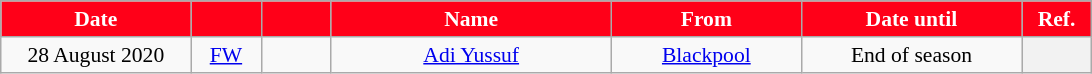<table class="wikitable plainrowheaders sortable" style="text-align:center; font-size:90%">
<tr>
<th style="background:#ff0018; color:#fff; width:120px;">Date</th>
<th style="background:#ff0018; color:#fff; width:40px;"></th>
<th style="background:#ff0018; color:#fff; width:40px;"></th>
<th style="background:#ff0018; color:#fff; width:180px;">Name</th>
<th style="background:#ff0018; color:#fff; width:120px;">From</th>
<th style="background:#ff0018; color:#fff; width:140px;">Date until</th>
<th style="background:#ff0018; color:#fff; width:40px;">Ref.</th>
</tr>
<tr>
<td>28 August 2020</td>
<td><a href='#'>FW</a></td>
<td></td>
<td><a href='#'>Adi Yussuf</a></td>
<td> <a href='#'>Blackpool</a></td>
<td>End of season</td>
<th></th>
</tr>
</table>
